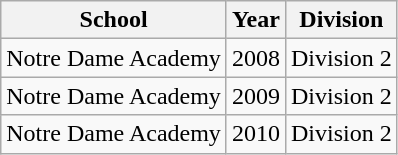<table class="wikitable">
<tr>
<th>School</th>
<th>Year</th>
<th>Division</th>
</tr>
<tr>
<td>Notre Dame Academy</td>
<td>2008</td>
<td>Division 2</td>
</tr>
<tr>
<td>Notre Dame Academy</td>
<td>2009</td>
<td>Division 2</td>
</tr>
<tr>
<td>Notre Dame Academy</td>
<td>2010</td>
<td>Division 2</td>
</tr>
</table>
